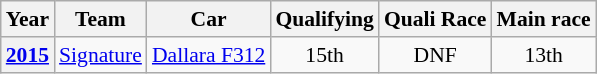<table class="wikitable" style="text-align:center; font-size:90%">
<tr>
<th>Year</th>
<th>Team</th>
<th>Car</th>
<th>Qualifying</th>
<th>Quali Race</th>
<th>Main race</th>
</tr>
<tr>
<th><a href='#'>2015</a></th>
<td align="left"> <a href='#'>Signature</a></td>
<td align="left"><a href='#'>Dallara F312</a></td>
<td>15th</td>
<td>DNF</td>
<td>13th</td>
</tr>
</table>
